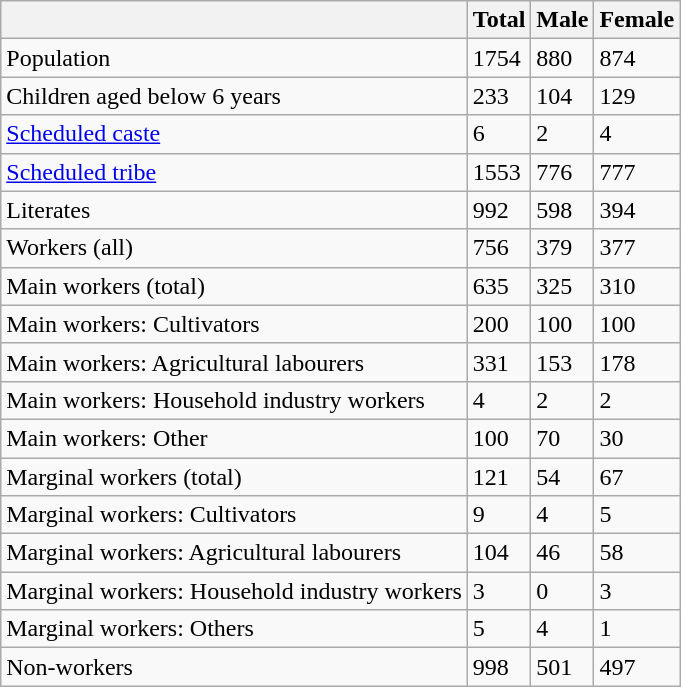<table class="wikitable sortable">
<tr>
<th></th>
<th>Total</th>
<th>Male</th>
<th>Female</th>
</tr>
<tr>
<td>Population</td>
<td>1754</td>
<td>880</td>
<td>874</td>
</tr>
<tr>
<td>Children aged below 6 years</td>
<td>233</td>
<td>104</td>
<td>129</td>
</tr>
<tr>
<td><a href='#'>Scheduled caste</a></td>
<td>6</td>
<td>2</td>
<td>4</td>
</tr>
<tr>
<td><a href='#'>Scheduled tribe</a></td>
<td>1553</td>
<td>776</td>
<td>777</td>
</tr>
<tr>
<td>Literates</td>
<td>992</td>
<td>598</td>
<td>394</td>
</tr>
<tr>
<td>Workers (all)</td>
<td>756</td>
<td>379</td>
<td>377</td>
</tr>
<tr>
<td>Main workers (total)</td>
<td>635</td>
<td>325</td>
<td>310</td>
</tr>
<tr>
<td>Main workers: Cultivators</td>
<td>200</td>
<td>100</td>
<td>100</td>
</tr>
<tr>
<td>Main workers: Agricultural labourers</td>
<td>331</td>
<td>153</td>
<td>178</td>
</tr>
<tr>
<td>Main workers: Household industry workers</td>
<td>4</td>
<td>2</td>
<td>2</td>
</tr>
<tr>
<td>Main workers: Other</td>
<td>100</td>
<td>70</td>
<td>30</td>
</tr>
<tr>
<td>Marginal workers (total)</td>
<td>121</td>
<td>54</td>
<td>67</td>
</tr>
<tr>
<td>Marginal workers: Cultivators</td>
<td>9</td>
<td>4</td>
<td>5</td>
</tr>
<tr>
<td>Marginal workers: Agricultural labourers</td>
<td>104</td>
<td>46</td>
<td>58</td>
</tr>
<tr>
<td>Marginal workers: Household industry workers</td>
<td>3</td>
<td>0</td>
<td>3</td>
</tr>
<tr>
<td>Marginal workers: Others</td>
<td>5</td>
<td>4</td>
<td>1</td>
</tr>
<tr>
<td>Non-workers</td>
<td>998</td>
<td>501</td>
<td>497</td>
</tr>
</table>
